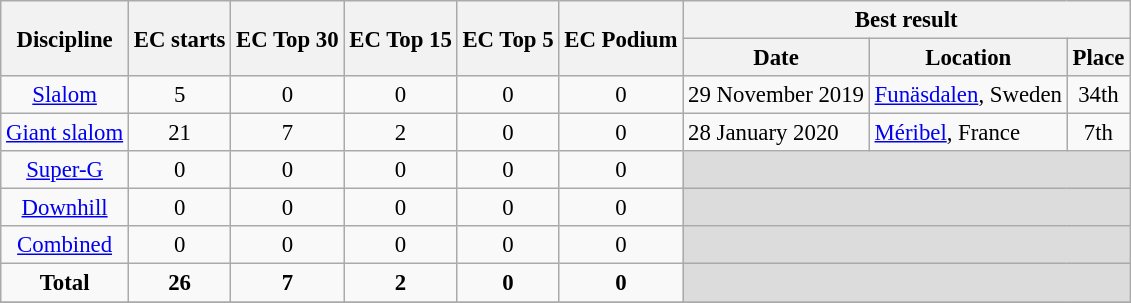<table class="wikitable" style="text-align:center; font-size:95%;">
<tr>
<th rowspan=2>Discipline</th>
<th rowspan=2>EC starts</th>
<th rowspan=2>EC Top 30</th>
<th rowspan=2>EC Top 15</th>
<th rowspan=2>EC Top 5</th>
<th rowspan=2>EC Podium</th>
<th colspan=3>Best result</th>
</tr>
<tr>
<th>Date</th>
<th>Location</th>
<th>Place</th>
</tr>
<tr>
<td align=center><a href='#'>Slalom</a></td>
<td align=center>5</td>
<td align=center>0</td>
<td align=center>0</td>
<td align=center>0</td>
<td align=center>0</td>
<td align=left>29 November 2019</td>
<td align=left> <a href='#'>Funäsdalen</a>, Sweden</td>
<td>34th</td>
</tr>
<tr>
<td align=center><a href='#'>Giant slalom</a></td>
<td align=center>21</td>
<td align=center>7</td>
<td align=center>2</td>
<td align=center>0</td>
<td align=center>0</td>
<td align=left>28 January 2020</td>
<td align=left> <a href='#'>Méribel</a>, France</td>
<td>7th</td>
</tr>
<tr>
<td align=center><a href='#'>Super-G</a></td>
<td align=center>0</td>
<td align=center>0</td>
<td align=center>0</td>
<td align=center>0</td>
<td align=center>0</td>
<td colspan=3 bgcolor=#DCDCDC></td>
</tr>
<tr>
<td align=center><a href='#'>Downhill</a></td>
<td align=center>0</td>
<td align=center>0</td>
<td align=center>0</td>
<td align=center>0</td>
<td align=center>0</td>
<td colspan=3 bgcolor=#DCDCDC></td>
</tr>
<tr>
<td align=center><a href='#'>Combined</a></td>
<td align=center>0</td>
<td align=center>0</td>
<td align=center>0</td>
<td align=center>0</td>
<td align=center>0</td>
<td colspan=3 bgcolor=#DCDCDC></td>
</tr>
<tr>
<td align=center><strong>Total</strong></td>
<td align=center><strong>26</strong></td>
<td align=center><strong>7</strong></td>
<td align=center><strong>2</strong></td>
<td align=center><strong>0</strong></td>
<td align=center><strong>0</strong></td>
<td colspan=3 bgcolor=#DCDCDC></td>
</tr>
<tr>
</tr>
</table>
